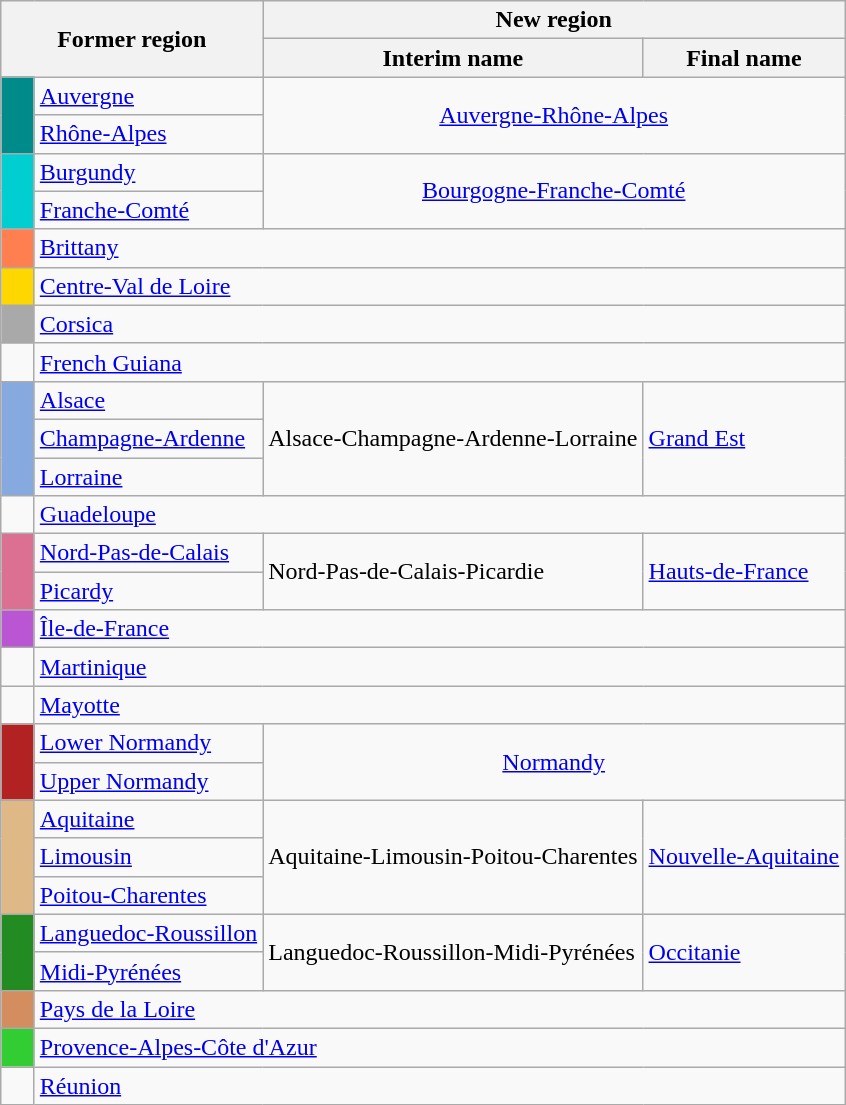<table class="wikitable sortable">
<tr>
<th rowspan="2" colspan="2" style="text-align: center;">Former region</th>
<th colspan=2>New region</th>
</tr>
<tr>
<th>Interim name</th>
<th>Final name</th>
</tr>
<tr>
<td rowspan="2" style="background: #008B8B"></td>
<td><a href='#'>Auvergne</a></td>
<td rowspan="2" colspan="2" style="text-align: center;"><a href='#'>Auvergne-Rhône-Alpes</a></td>
</tr>
<tr>
<td><a href='#'>Rhône-Alpes</a></td>
</tr>
<tr>
<td rowspan="2" style="background: #00CED1; width:15px;"></td>
<td><a href='#'>Burgundy</a></td>
<td rowspan="2" colspan="2" style="text-align: center;"><a href='#'>Bourgogne-Franche-Comté</a></td>
</tr>
<tr>
<td><a href='#'>Franche-Comté</a></td>
</tr>
<tr>
<td style="background: #ff7f50; width:15px;"></td>
<td colspan=3><a href='#'>Brittany</a></td>
</tr>
<tr>
<td style="background: #FFD700"></td>
<td colspan=3><a href='#'>Centre-Val de Loire</a></td>
</tr>
<tr>
<td style="background: #a9a9a9"></td>
<td colspan=3><a href='#'>Corsica</a></td>
</tr>
<tr>
<td></td>
<td colspan=3><a href='#'>French Guiana</a></td>
</tr>
<tr>
<td rowspan="3" style="background: #86aae0"></td>
<td><a href='#'>Alsace</a></td>
<td rowspan="3">Alsace-Champagne-Ardenne-Lorraine</td>
<td rowspan="3"><a href='#'>Grand Est</a></td>
</tr>
<tr>
<td><a href='#'>Champagne-Ardenne</a></td>
</tr>
<tr>
<td><a href='#'>Lorraine</a></td>
</tr>
<tr>
<td></td>
<td colspan=3><a href='#'>Guadeloupe</a></td>
</tr>
<tr>
<td rowspan="2" style="background: #db7093"></td>
<td><a href='#'>Nord-Pas-de-Calais</a></td>
<td rowspan="2">Nord-Pas-de-Calais-Picardie</td>
<td rowspan="2"><a href='#'>Hauts-de-France</a></td>
</tr>
<tr>
<td><a href='#'>Picardy</a></td>
</tr>
<tr>
<td style="background: #ba55d3; width:15px;"></td>
<td colspan=3><a href='#'>Île-de-France</a></td>
</tr>
<tr>
<td></td>
<td colspan=3><a href='#'>Martinique</a></td>
</tr>
<tr>
<td></td>
<td colspan=3><a href='#'>Mayotte</a></td>
</tr>
<tr>
<td rowspan="2" style="background: #b22222"></td>
<td><a href='#'>Lower Normandy</a></td>
<td rowspan="2" colspan="2" style="text-align: center;"><a href='#'>Normandy</a></td>
</tr>
<tr>
<td><a href='#'>Upper Normandy</a></td>
</tr>
<tr>
<td rowspan="3" style="background: #DEB887"></td>
<td><a href='#'>Aquitaine</a></td>
<td rowspan="3">Aquitaine-Limousin-Poitou-Charentes</td>
<td rowspan="3"><a href='#'>Nouvelle-Aquitaine</a></td>
</tr>
<tr>
<td><a href='#'>Limousin</a></td>
</tr>
<tr>
<td><a href='#'>Poitou-Charentes</a></td>
</tr>
<tr>
<td rowspan="2" style="background: #228b22"></td>
<td><a href='#'>Languedoc-Roussillon</a></td>
<td rowspan="2">Languedoc-Roussillon-Midi-Pyrénées</td>
<td rowspan="2"><a href='#'>Occitanie</a></td>
</tr>
<tr>
<td><a href='#'>Midi-Pyrénées</a></td>
</tr>
<tr>
<td style="background: #d38d5f"></td>
<td colspan=3><a href='#'>Pays de la Loire</a></td>
</tr>
<tr>
<td style="background: #32cd32"></td>
<td colspan=3><a href='#'>Provence-Alpes-Côte d'Azur</a></td>
</tr>
<tr>
<td></td>
<td colspan=3><a href='#'>Réunion</a></td>
</tr>
</table>
